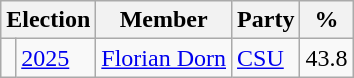<table class=wikitable>
<tr>
<th colspan=2>Election</th>
<th>Member</th>
<th>Party</th>
<th>%</th>
</tr>
<tr>
<td bgcolor=></td>
<td><a href='#'>2025</a></td>
<td><a href='#'>Florian Dorn</a></td>
<td><a href='#'>CSU</a></td>
<td align=right>43.8</td>
</tr>
</table>
